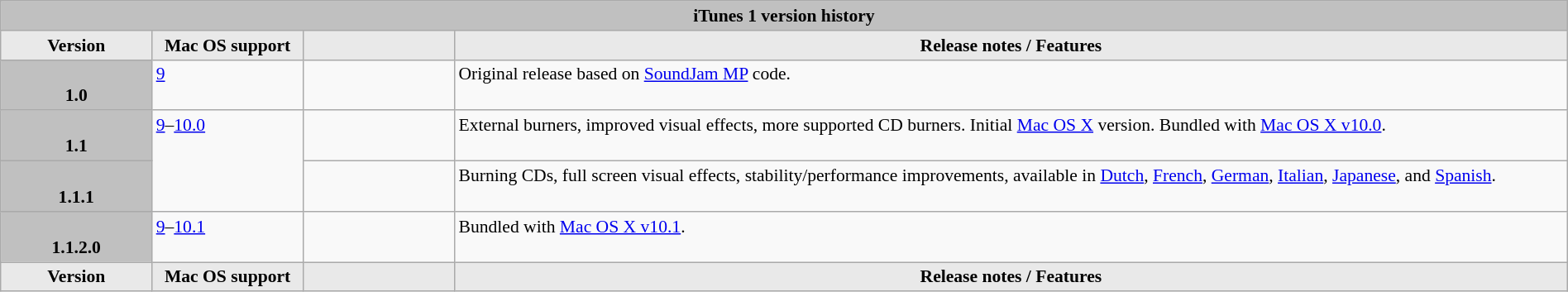<table class="wikitable collapsible uncollapsed" style="width:100%; font-size:90%;">
<tr>
<th style="background:silver; text-align:center;" colspan="4">iTunes 1 version history</th>
</tr>
<tr>
<th style="background:#e9e9e9; width:8em; text-align:center;">Version</th>
<th style="background:#e9e9e9; width:8em; text-align:center;">Mac OS support</th>
<th style="background:#e9e9e9; width:8em; text-align:center;"></th>
<th style="background:#e9e9e9; text-align:center;">Release notes / Features</th>
</tr>
<tr valign="top">
<th style="background:silver; white-space:nowrap;"><br>1.0</th>
<td><a href='#'>9</a></td>
<td></td>
<td>Original release based on <a href='#'>SoundJam MP</a> code.</td>
</tr>
<tr valign="top">
<th style="background:silver; white-space:nowrap;"><br>1.1</th>
<td rowspan=2><a href='#'>9</a>–<a href='#'>10.0</a></td>
<td></td>
<td>External burners, improved visual effects, more supported CD burners. Initial <a href='#'>Mac OS X</a> version. Bundled with <a href='#'>Mac OS X v10.0</a>.</td>
</tr>
<tr valign="top">
<th style="background:silver; white-space:nowrap;"><br>1.1.1</th>
<td></td>
<td>Burning CDs, full screen visual effects, stability/performance improvements, available in <a href='#'>Dutch</a>, <a href='#'>French</a>, <a href='#'>German</a>, <a href='#'>Italian</a>, <a href='#'>Japanese</a>, and <a href='#'>Spanish</a>.</td>
</tr>
<tr valign="top">
<th style="background:silver; white-space:nowrap;"><br>1.1.2.0</th>
<td><a href='#'>9</a>–<a href='#'>10.1</a></td>
<td></td>
<td>Bundled with <a href='#'>Mac OS X v10.1</a>.</td>
</tr>
<tr class="sortbottom">
<th style="background:#e9e9e9; width:8em; text-align:center;">Version</th>
<th style="background:#e9e9e9; width:8em; text-align:center;">Mac OS support</th>
<th style="background:#e9e9e9; width:8em; text-align:center;"></th>
<th style="background:#e9e9e9; text-align:center;">Release notes / Features</th>
</tr>
</table>
